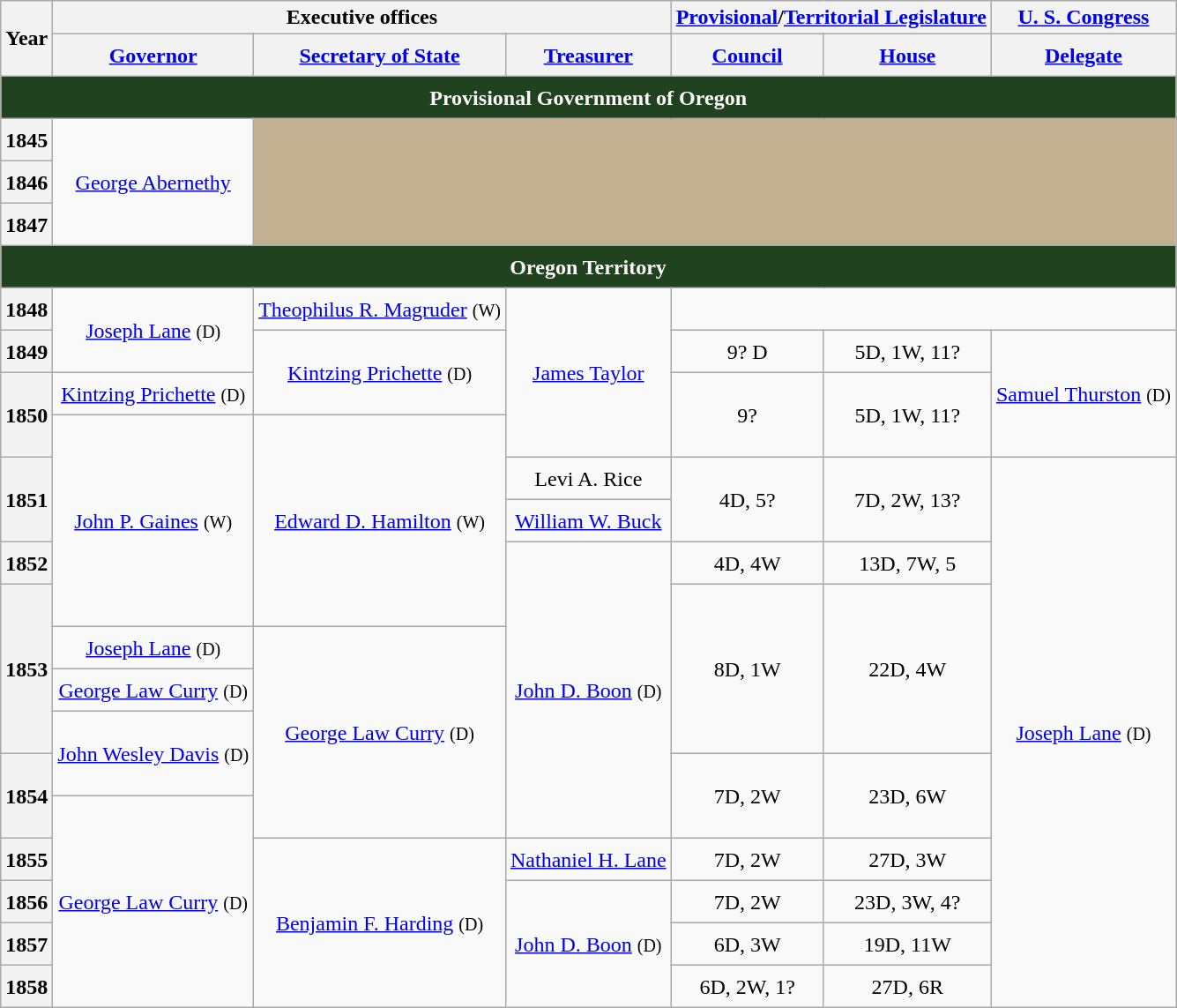<table class="wikitable sortable sticky-header-multi" style="text-align:center">
<tr>
<th rowspan=2 class=unsortable>Year</th>
<th colspan=3 class=unsortable>Executive offices</th>
<th colspan=2 class=unsortable><a href='#'>Provisional</a>/<a href='#'>Territorial Legislature</a></th>
<th class=unsortable><a href='#'>U. S. Congress</a></th>
</tr>
<tr style="height:2em">
<th class=unsortable><a href='#'>Governor</a></th>
<th class=unsortable><a href='#'>Secretary of State</a></th>
<th class=unsortable><a href='#'>Treasurer</a></th>
<th class=unsortable><a href='#'>Council</a></th>
<th class=unsortable><a href='#'>House</a></th>
<th class=unsortable><a href='#'>Delegate</a></th>
</tr>
<tr style="height:2em">
<td colspan=7 style="background:#21421E; color:white"><strong>Provisional Government of Oregon</strong></td>
</tr>
<tr style="height:2em">
<th>1845</th>
<td rowspan=3><a href='#'>George Abernethy</a></td>
<td colspan=5 rowspan=3 style="background:#C3B091"></td>
</tr>
<tr style="height:2em">
<th>1846</th>
</tr>
<tr style="height:2em">
<th>1847</th>
</tr>
<tr style="height:2em">
<td colspan=7 style="background:#21421E; color:white"><strong>Oregon Territory</strong></td>
</tr>
<tr style="height:2em">
<th>1848</th>
<td rowspan=2 ><a href='#'>Joseph Lane</a> <small>(D)</small></td>
<td><a href='#'>Theophilus R. Magruder</a> <small>(W)</small></td>
<td rowspan=4><a href='#'>James Taylor</a></td>
<td colspan=3></td>
</tr>
<tr style="height:2em">
<th>1849</th>
<td rowspan=2 ><a href='#'>Kintzing Prichette</a> <small>(D)</small></td>
<td>9? D</td>
<td>5D, 1W, 11?</td>
<td rowspan=3 ><a href='#'>Samuel Thurston</a> <small>(D)</small></td>
</tr>
<tr style="height:2em">
<th rowspan=2>1850</th>
<td><a href='#'>Kintzing Prichette</a> <small>(D)</small></td>
<td rowspan=2>9?</td>
<td rowspan=2>5D, 1W, 11?</td>
</tr>
<tr style="height:2em">
<td rowspan=5 ><a href='#'>John P. Gaines</a> <small>(W)</small></td>
<td rowspan=5 ><a href='#'>Edward D. Hamilton</a> <small>(W)</small></td>
</tr>
<tr style="height:2em">
<th rowspan=2>1851</th>
<td>Levi A. Rice</td>
<td rowspan=2 >4D, 5?</td>
<td rowspan=2>7D, 2W, 13?</td>
<td rowspan=13 ><a href='#'>Joseph Lane</a> <small>(D)</small></td>
</tr>
<tr style="height:2em">
<td><a href='#'>William W. Buck</a></td>
</tr>
<tr style="height:2em">
<th>1852</th>
<td rowspan=7 ><a href='#'>John D. Boon</a> <small>(D)</small></td>
<td>4D, 4W</td>
<td>13D, 7W, 5</td>
</tr>
<tr style="height:2em">
<th rowspan=4>1853</th>
<td rowspan=4 >8D, 1W</td>
<td rowspan=4 >22D, 4W</td>
</tr>
<tr style="height:2em">
<td><a href='#'>Joseph Lane</a> <small>(D)</small></td>
<td rowspan=5 ><a href='#'>George Law Curry</a> <small>(D)</small></td>
</tr>
<tr style="height:2em">
<td><a href='#'>George Law Curry</a> <small>(D)</small></td>
</tr>
<tr style="height:2em">
<td rowspan=2 ><a href='#'>John Wesley Davis</a> <small>(D)</small></td>
</tr>
<tr style="height:2em">
<th rowspan=2>1854</th>
<td rowspan=2 >7D, 2W</td>
<td rowspan=2 >23D, 6W</td>
</tr>
<tr style="height:2em">
<td rowspan=5 ><a href='#'>George Law Curry</a> <small>(D)</small></td>
</tr>
<tr style="height:2em">
<th>1855</th>
<td rowspan=4 ><a href='#'>Benjamin F. Harding</a> <small>(D)</small></td>
<td><a href='#'>Nathaniel H. Lane</a></td>
<td>7D, 2W</td>
<td>27D, 3W</td>
</tr>
<tr style="height:2em">
<th>1856</th>
<td rowspan=3 ><a href='#'>John D. Boon</a> <small>(D)</small></td>
<td>7D, 2W</td>
<td>23D, 3W, 4?</td>
</tr>
<tr style="height:2em">
<th>1857</th>
<td>6D, 3W</td>
<td>19D, 11W</td>
</tr>
<tr style="height:2em">
<th>1858</th>
<td>6D, 2W, 1?</td>
<td>27D, 6R</td>
</tr>
</table>
